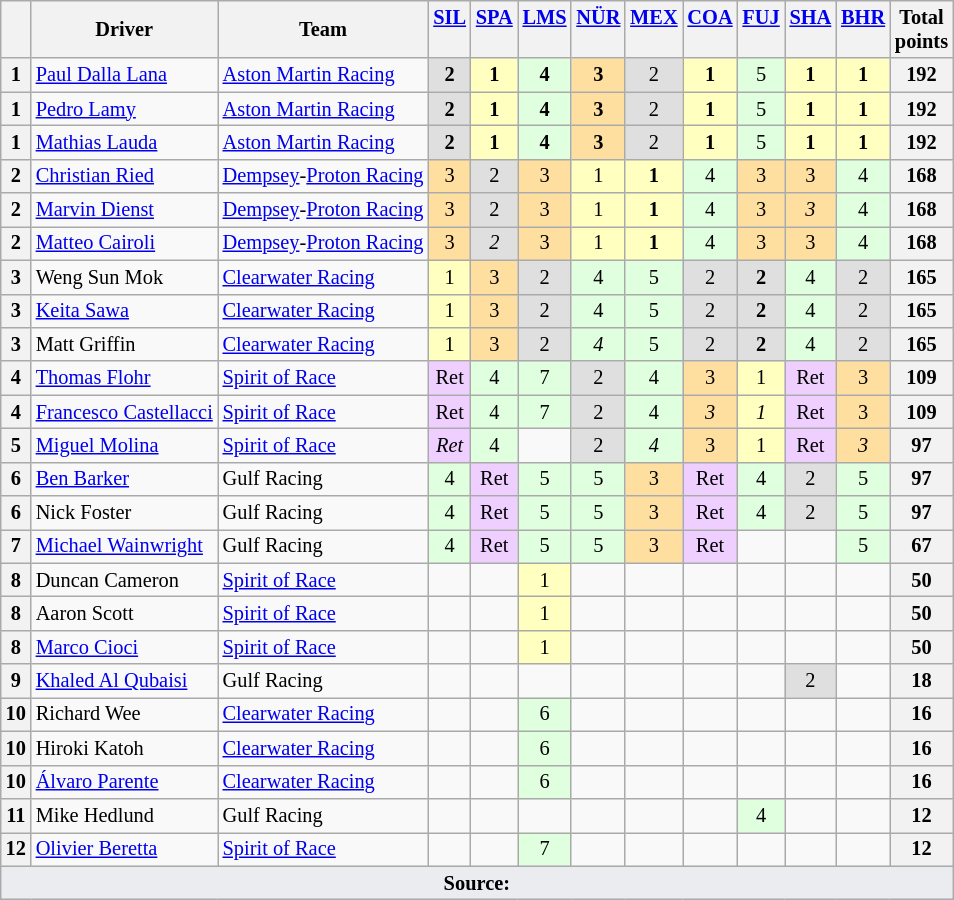<table class="wikitable" style="font-size: 85%; text-align:center;">
<tr valign="top">
<th valign=middle></th>
<th valign=middle>Driver</th>
<th valign=middle>Team</th>
<th><a href='#'>SIL</a><br></th>
<th><a href='#'>SPA</a><br></th>
<th><a href='#'>LMS</a><br></th>
<th><a href='#'>NÜR</a><br></th>
<th><a href='#'>MEX</a><br></th>
<th><a href='#'>COA</a><br></th>
<th><a href='#'>FUJ</a><br></th>
<th><a href='#'>SHA</a><br></th>
<th><a href='#'>BHR</a><br></th>
<th valign=middle>Total<br>points</th>
</tr>
<tr>
<th>1</th>
<td align=left> <a href='#'>Paul Dalla Lana</a></td>
<td align=left> <a href='#'>Aston Martin Racing</a></td>
<td style="background:#DFDFDF;"><strong>2</strong></td>
<td style="background:#FFFFBF;"><strong>1</strong></td>
<td style="background:#DFFFDF;"><strong>4</strong></td>
<td style="background:#FFDF9F;"><strong>3</strong></td>
<td style="background:#DFDFDF;">2</td>
<td style="background:#FFFFBF;"><strong>1</strong></td>
<td style="background:#DFFFDF;">5</td>
<td style="background:#FFFFBF;"><strong>1</strong></td>
<td style="background:#FFFFBF;"><strong>1</strong></td>
<th>192</th>
</tr>
<tr>
<th>1</th>
<td align=left> <a href='#'>Pedro Lamy</a></td>
<td align=left> <a href='#'>Aston Martin Racing</a></td>
<td style="background:#DFDFDF;"><strong>2</strong></td>
<td style="background:#FFFFBF;"><strong>1</strong></td>
<td style="background:#DFFFDF;"><strong>4</strong></td>
<td style="background:#FFDF9F;"><strong>3</strong></td>
<td style="background:#DFDFDF;">2</td>
<td style="background:#FFFFBF;"><strong>1</strong></td>
<td style="background:#DFFFDF;">5</td>
<td style="background:#FFFFBF;"><strong>1</strong></td>
<td style="background:#FFFFBF;"><strong>1</strong></td>
<th>192</th>
</tr>
<tr>
<th>1</th>
<td align=left> <a href='#'>Mathias Lauda</a></td>
<td align=left> <a href='#'>Aston Martin Racing</a></td>
<td style="background:#DFDFDF;"><strong>2</strong></td>
<td style="background:#FFFFBF;"><strong>1</strong></td>
<td style="background:#DFFFDF;"><strong>4</strong></td>
<td style="background:#FFDF9F;"><strong>3</strong></td>
<td style="background:#DFDFDF;">2</td>
<td style="background:#FFFFBF;"><strong>1</strong></td>
<td style="background:#DFFFDF;">5</td>
<td style="background:#FFFFBF;"><strong>1</strong></td>
<td style="background:#FFFFBF;"><strong>1</strong></td>
<th>192</th>
</tr>
<tr>
<th>2</th>
<td align=left> <a href='#'>Christian Ried</a></td>
<td align=left> <a href='#'>Dempsey</a>-<a href='#'>Proton Racing</a></td>
<td style="background:#FFDF9F;">3</td>
<td style="background:#DFDFDF;">2</td>
<td style="background:#FFDF9F;">3</td>
<td style="background:#FFFFBF;">1</td>
<td style="background:#FFFFBF;"><strong>1</strong></td>
<td style="background:#DFFFDF;">4</td>
<td style="background:#FFDF9F;">3</td>
<td style="background:#FFDF9F;">3</td>
<td style="background:#DFFFDF;">4</td>
<th>168</th>
</tr>
<tr>
<th>2</th>
<td align=left> <a href='#'>Marvin Dienst</a></td>
<td align=left> <a href='#'>Dempsey</a>-<a href='#'>Proton Racing</a></td>
<td style="background:#FFDF9F;">3</td>
<td style="background:#DFDFDF;">2</td>
<td style="background:#FFDF9F;">3</td>
<td style="background:#FFFFBF;">1</td>
<td style="background:#FFFFBF;"><strong>1</strong></td>
<td style="background:#DFFFDF;">4</td>
<td style="background:#FFDF9F;">3</td>
<td style="background:#FFDF9F;"><em>3</em></td>
<td style="background:#DFFFDF;">4</td>
<th>168</th>
</tr>
<tr>
<th>2</th>
<td align=left> <a href='#'>Matteo Cairoli</a></td>
<td align=left> <a href='#'>Dempsey</a>-<a href='#'>Proton Racing</a></td>
<td style="background:#FFDF9F;">3</td>
<td style="background:#DFDFDF;"><em>2</em></td>
<td style="background:#FFDF9F;">3</td>
<td style="background:#FFFFBF;">1</td>
<td style="background:#FFFFBF;"><strong>1</strong></td>
<td style="background:#DFFFDF;">4</td>
<td style="background:#FFDF9F;">3</td>
<td style="background:#FFDF9F;">3</td>
<td style="background:#DFFFDF;">4</td>
<th>168</th>
</tr>
<tr>
<th>3</th>
<td align=left> Weng Sun Mok</td>
<td align=left> <a href='#'>Clearwater Racing</a></td>
<td style="background:#FFFFBF;">1</td>
<td style="background:#FFDF9F;">3</td>
<td style="background:#DFDFDF;">2</td>
<td style="background:#DFFFDF;">4</td>
<td style="background:#DFFFDF;">5</td>
<td style="background:#DFDFDF;">2</td>
<td style="background:#DFDFDF;"><strong>2</strong></td>
<td style="background:#DFFFDF;">4</td>
<td style="background:#DFDFDF;">2</td>
<th>165</th>
</tr>
<tr>
<th>3</th>
<td align=left> <a href='#'>Keita Sawa</a></td>
<td align=left> <a href='#'>Clearwater Racing</a></td>
<td style="background:#FFFFBF;">1</td>
<td style="background:#FFDF9F;">3</td>
<td style="background:#DFDFDF;">2</td>
<td style="background:#DFFFDF;">4</td>
<td style="background:#DFFFDF;">5</td>
<td style="background:#DFDFDF;">2</td>
<td style="background:#DFDFDF;"><strong>2</strong></td>
<td style="background:#DFFFDF;">4</td>
<td style="background:#DFDFDF;">2</td>
<th>165</th>
</tr>
<tr>
<th>3</th>
<td align=left> Matt Griffin</td>
<td align=left> <a href='#'>Clearwater Racing</a></td>
<td style="background:#FFFFBF;">1</td>
<td style="background:#FFDF9F;">3</td>
<td style="background:#DFDFDF;">2</td>
<td style="background:#DFFFDF;"><em>4</em></td>
<td style="background:#DFFFDF;">5</td>
<td style="background:#DFDFDF;">2</td>
<td style="background:#DFDFDF;"><strong>2</strong></td>
<td style="background:#DFFFDF;">4</td>
<td style="background:#DFDFDF;">2</td>
<th>165</th>
</tr>
<tr>
<th>4</th>
<td align=left> <a href='#'>Thomas Flohr</a></td>
<td align=left> <a href='#'>Spirit of Race</a></td>
<td style="background:#EFCFFF;">Ret</td>
<td style="background:#DFFFDF;">4</td>
<td style="background:#DFFFDF;">7</td>
<td style="background:#DFDFDF;">2</td>
<td style="background:#DFFFDF;">4</td>
<td style="background:#FFDF9F;">3</td>
<td style="background:#FFFFBF;">1</td>
<td style="background:#EFCFFF;">Ret</td>
<td style="background:#FFDF9F;">3</td>
<th>109</th>
</tr>
<tr>
<th>4</th>
<td align=left> <a href='#'>Francesco Castellacci</a></td>
<td align=left> <a href='#'>Spirit of Race</a></td>
<td style="background:#EFCFFF;">Ret</td>
<td style="background:#DFFFDF;">4</td>
<td style="background:#DFFFDF;">7</td>
<td style="background:#DFDFDF;">2</td>
<td style="background:#DFFFDF;">4</td>
<td style="background:#FFDF9F;"><em>3</em></td>
<td style="background:#FFFFBF;"><em>1</em></td>
<td style="background:#EFCFFF;">Ret</td>
<td style="background:#FFDF9F;">3</td>
<th>109</th>
</tr>
<tr>
<th>5</th>
<td align=left> <a href='#'>Miguel Molina</a></td>
<td align=left> <a href='#'>Spirit of Race</a></td>
<td style="background:#EFCFFF;"><em>Ret</em></td>
<td style="background:#DFFFDF;">4</td>
<td></td>
<td style="background:#DFDFDF;">2</td>
<td style="background:#DFFFDF;"><em>4</em></td>
<td style="background:#FFDF9F;">3</td>
<td style="background:#FFFFBF;">1</td>
<td style="background:#EFCFFF;">Ret</td>
<td style="background:#FFDF9F;"><em>3</em></td>
<th>97</th>
</tr>
<tr>
<th>6</th>
<td align=left> <a href='#'>Ben Barker</a></td>
<td align=left> Gulf Racing</td>
<td style="background:#DFFFDF;">4</td>
<td style="background:#EFCFFF;">Ret</td>
<td style="background:#DFFFDF;">5</td>
<td style="background:#DFFFDF;">5</td>
<td style="background:#FFDF9F;">3</td>
<td style="background:#EFCFFF;">Ret</td>
<td style="background:#DFFFDF;">4</td>
<td style="background:#DFDFDF;">2</td>
<td style="background:#DFFFDF;">5</td>
<th>97</th>
</tr>
<tr>
<th>6</th>
<td align=left> Nick Foster</td>
<td align=left> Gulf Racing</td>
<td style="background:#DFFFDF;">4</td>
<td style="background:#EFCFFF;">Ret</td>
<td style="background:#DFFFDF;">5</td>
<td style="background:#DFFFDF;">5</td>
<td style="background:#FFDF9F;">3</td>
<td style="background:#EFCFFF;">Ret</td>
<td style="background:#DFFFDF;">4</td>
<td style="background:#DFDFDF;">2</td>
<td style="background:#DFFFDF;">5</td>
<th>97</th>
</tr>
<tr>
<th>7</th>
<td align=left> <a href='#'>Michael Wainwright</a></td>
<td align=left> Gulf Racing</td>
<td style="background:#DFFFDF;">4</td>
<td style="background:#EFCFFF;">Ret</td>
<td style="background:#DFFFDF;">5</td>
<td style="background:#DFFFDF;">5</td>
<td style="background:#FFDF9F;">3</td>
<td style="background:#EFCFFF;">Ret</td>
<td></td>
<td></td>
<td style="background:#DFFFDF;">5</td>
<th>67</th>
</tr>
<tr>
<th>8</th>
<td align=left> Duncan Cameron</td>
<td align=left> <a href='#'>Spirit of Race</a></td>
<td></td>
<td></td>
<td style="background:#FFFFBF;">1</td>
<td></td>
<td></td>
<td></td>
<td></td>
<td></td>
<td></td>
<th>50</th>
</tr>
<tr>
<th>8</th>
<td align=left> Aaron Scott</td>
<td align=left> <a href='#'>Spirit of Race</a></td>
<td></td>
<td></td>
<td style="background:#FFFFBF;">1</td>
<td></td>
<td></td>
<td></td>
<td></td>
<td></td>
<td></td>
<th>50</th>
</tr>
<tr>
<th>8</th>
<td align=left> <a href='#'>Marco Cioci</a></td>
<td align=left> <a href='#'>Spirit of Race</a></td>
<td></td>
<td></td>
<td style="background:#FFFFBF;">1</td>
<td></td>
<td></td>
<td></td>
<td></td>
<td></td>
<td></td>
<th>50</th>
</tr>
<tr>
<th>9</th>
<td align=left> <a href='#'>Khaled Al Qubaisi</a></td>
<td align=left> Gulf Racing</td>
<td></td>
<td></td>
<td></td>
<td></td>
<td></td>
<td></td>
<td></td>
<td style="background:#DFDFDF;">2</td>
<td></td>
<th>18</th>
</tr>
<tr>
<th>10</th>
<td align=left> Richard Wee</td>
<td align=left> <a href='#'>Clearwater Racing</a></td>
<td></td>
<td></td>
<td style="background:#DFFFDF;">6</td>
<td></td>
<td></td>
<td></td>
<td></td>
<td></td>
<td></td>
<th>16</th>
</tr>
<tr>
<th>10</th>
<td align=left> Hiroki Katoh</td>
<td align=left> <a href='#'>Clearwater Racing</a></td>
<td></td>
<td></td>
<td style="background:#DFFFDF;">6</td>
<td></td>
<td></td>
<td></td>
<td></td>
<td></td>
<td></td>
<th>16</th>
</tr>
<tr>
<th>10</th>
<td align=left> <a href='#'>Álvaro Parente</a></td>
<td align=left> <a href='#'>Clearwater Racing</a></td>
<td></td>
<td></td>
<td style="background:#DFFFDF;">6</td>
<td></td>
<td></td>
<td></td>
<td></td>
<td></td>
<td></td>
<th>16</th>
</tr>
<tr>
<th>11</th>
<td align=left> Mike Hedlund</td>
<td align=left> Gulf Racing</td>
<td></td>
<td></td>
<td></td>
<td></td>
<td></td>
<td></td>
<td style="background:#DFFFDF;">4</td>
<td></td>
<td></td>
<th>12</th>
</tr>
<tr>
<th>12</th>
<td align=left> <a href='#'>Olivier Beretta</a></td>
<td align=left> <a href='#'>Spirit of Race</a></td>
<td></td>
<td></td>
<td style="background:#DFFFDF;">7</td>
<td></td>
<td></td>
<td></td>
<td></td>
<td></td>
<td></td>
<th>12</th>
</tr>
<tr class="sortbottom">
<td colspan="13" style="background-color:#EAECF0;text-align:center"><strong>Source:</strong></td>
</tr>
</table>
